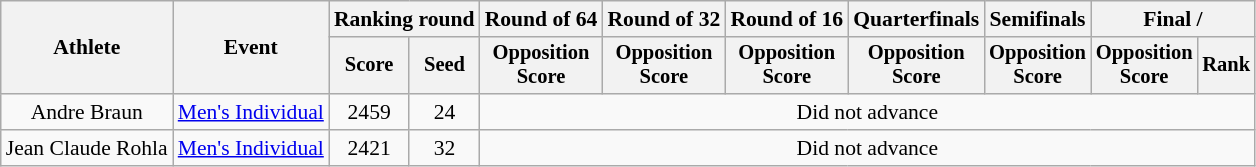<table class="wikitable" style="font-size:90%">
<tr>
<th rowspan="2">Athlete</th>
<th rowspan="2">Event</th>
<th colspan="2">Ranking round</th>
<th>Round of 64</th>
<th>Round of 32</th>
<th>Round of 16</th>
<th>Quarterfinals</th>
<th>Semifinals</th>
<th colspan="2">Final / </th>
</tr>
<tr style="font-size:95%">
<th>Score</th>
<th>Seed</th>
<th>Opposition<br>Score</th>
<th>Opposition<br>Score</th>
<th>Opposition<br>Score</th>
<th>Opposition<br>Score</th>
<th>Opposition<br>Score</th>
<th>Opposition<br>Score</th>
<th>Rank</th>
</tr>
<tr align="center">
<td>Andre Braun</td>
<td><a href='#'>Men's Individual</a></td>
<td>2459</td>
<td>24</td>
<td colspan="7">Did not advance</td>
</tr>
<tr align="center">
<td>Jean Claude Rohla</td>
<td><a href='#'>Men's Individual</a></td>
<td>2421</td>
<td>32</td>
<td colspan="7">Did not advance</td>
</tr>
</table>
